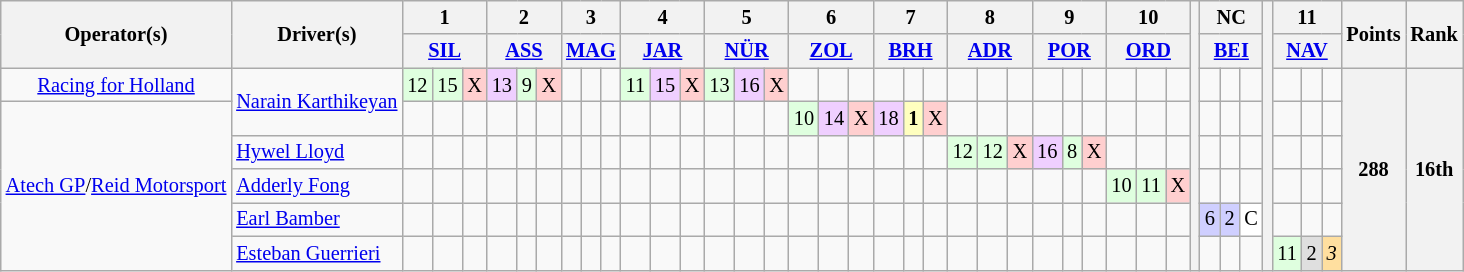<table class="wikitable" style="font-size: 85%">
<tr>
<th rowspan=2>Operator(s)</th>
<th rowspan=2>Driver(s)</th>
<th colspan=3>1</th>
<th colspan=3>2</th>
<th colspan=3>3</th>
<th colspan=3>4</th>
<th colspan=3>5</th>
<th colspan=3>6</th>
<th colspan=3>7</th>
<th colspan=3>8</th>
<th colspan=3>9</th>
<th colspan=3>10</th>
<th rowspan=8></th>
<th colspan=3>NC</th>
<th rowspan=8></th>
<th colspan=3>11</th>
<th rowspan=2>Points</th>
<th rowspan=2>Rank</th>
</tr>
<tr>
<th colspan=3><a href='#'>SIL</a></th>
<th colspan=3><a href='#'>ASS</a></th>
<th colspan=3><a href='#'>MAG</a></th>
<th colspan=3><a href='#'>JAR</a></th>
<th colspan=3><a href='#'>NÜR</a></th>
<th colspan=3><a href='#'>ZOL</a></th>
<th colspan=3><a href='#'>BRH</a></th>
<th colspan=3><a href='#'>ADR</a></th>
<th colspan=3><a href='#'>POR</a></th>
<th colspan=3><a href='#'>ORD</a></th>
<th colspan=3><a href='#'>BEI</a></th>
<th colspan=3><a href='#'>NAV</a></th>
</tr>
<tr>
<td align=center><a href='#'>Racing for Holland</a></td>
<td rowspan=2> <a href='#'>Narain Karthikeyan</a></td>
<td style="background:#dfffdf;">12</td>
<td style="background:#dfffdf;">15</td>
<td style="background:#ffcfcf;">X</td>
<td style="background:#efcfff;">13</td>
<td style="background:#dfffdf;">9</td>
<td style="background:#ffcfcf;">X</td>
<td></td>
<td></td>
<td></td>
<td style="background:#dfffdf;">11</td>
<td style="background:#efcfff;">15</td>
<td style="background:#ffcfcf;">X</td>
<td style="background:#dfffdf;">13</td>
<td style="background:#efcfff;">16</td>
<td style="background:#ffcfcf;">X</td>
<td></td>
<td></td>
<td></td>
<td></td>
<td></td>
<td></td>
<td></td>
<td></td>
<td></td>
<td></td>
<td></td>
<td></td>
<td></td>
<td></td>
<td></td>
<td></td>
<td></td>
<td></td>
<td></td>
<td></td>
<td></td>
<th rowspan=6>288</th>
<th rowspan=6>16th</th>
</tr>
<tr>
<td rowspan=5 align=center><a href='#'>Atech GP</a>/<a href='#'>Reid Motorsport</a></td>
<td></td>
<td></td>
<td></td>
<td></td>
<td></td>
<td></td>
<td></td>
<td></td>
<td></td>
<td></td>
<td></td>
<td></td>
<td></td>
<td></td>
<td></td>
<td style="background:#dfffdf;">10</td>
<td style="background:#efcfff;">14</td>
<td style="background:#ffcfcf;">X</td>
<td style="background:#efcfff;">18</td>
<td style="background:#ffffbf;"><strong>1</strong></td>
<td style="background:#ffcfcf;">X</td>
<td></td>
<td></td>
<td></td>
<td></td>
<td></td>
<td></td>
<td></td>
<td></td>
<td></td>
<td></td>
<td></td>
<td></td>
<td></td>
<td></td>
<td></td>
</tr>
<tr>
<td> <a href='#'>Hywel Lloyd</a></td>
<td></td>
<td></td>
<td></td>
<td></td>
<td></td>
<td></td>
<td></td>
<td></td>
<td></td>
<td></td>
<td></td>
<td></td>
<td></td>
<td></td>
<td></td>
<td></td>
<td></td>
<td></td>
<td></td>
<td></td>
<td></td>
<td style="background:#dfffdf;">12</td>
<td style="background:#dfffdf;">12</td>
<td style="background:#ffcfcf;">X</td>
<td style="background:#efcfff;">16</td>
<td style="background:#dfffdf;">8</td>
<td style="background:#ffcfcf;">X</td>
<td></td>
<td></td>
<td></td>
<td></td>
<td></td>
<td></td>
<td></td>
<td></td>
<td></td>
</tr>
<tr>
<td> <a href='#'>Adderly Fong</a></td>
<td></td>
<td></td>
<td></td>
<td></td>
<td></td>
<td></td>
<td></td>
<td></td>
<td></td>
<td></td>
<td></td>
<td></td>
<td></td>
<td></td>
<td></td>
<td></td>
<td></td>
<td></td>
<td></td>
<td></td>
<td></td>
<td></td>
<td></td>
<td></td>
<td></td>
<td></td>
<td></td>
<td style="background:#dfffdf;">10</td>
<td style="background:#dfffdf;">11</td>
<td style="background:#ffcfcf;">X</td>
<td></td>
<td></td>
<td></td>
<td></td>
<td></td>
<td></td>
</tr>
<tr>
<td> <a href='#'>Earl Bamber</a></td>
<td></td>
<td></td>
<td></td>
<td></td>
<td></td>
<td></td>
<td></td>
<td></td>
<td></td>
<td></td>
<td></td>
<td></td>
<td></td>
<td></td>
<td></td>
<td></td>
<td></td>
<td></td>
<td></td>
<td></td>
<td></td>
<td></td>
<td></td>
<td></td>
<td></td>
<td></td>
<td></td>
<td></td>
<td></td>
<td></td>
<td style="background:#cfcfff;">6</td>
<td style="background:#cfcfff;">2</td>
<td style="background:#ffffff;">C</td>
<td></td>
<td></td>
<td></td>
</tr>
<tr>
<td> <a href='#'>Esteban Guerrieri</a></td>
<td></td>
<td></td>
<td></td>
<td></td>
<td></td>
<td></td>
<td></td>
<td></td>
<td></td>
<td></td>
<td></td>
<td></td>
<td></td>
<td></td>
<td></td>
<td></td>
<td></td>
<td></td>
<td></td>
<td></td>
<td></td>
<td></td>
<td></td>
<td></td>
<td></td>
<td></td>
<td></td>
<td></td>
<td></td>
<td></td>
<td></td>
<td></td>
<td></td>
<td style="background:#dfffdf;">11</td>
<td style="background:#dfdfdf;">2</td>
<td style="background:#ffdf9f;"><em>3</em></td>
</tr>
</table>
